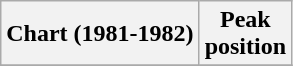<table class="wikitable plainrowheaders" style="text-align:center">
<tr>
<th scope="col">Chart (1981-1982)</th>
<th scope="col">Peak<br>position</th>
</tr>
<tr>
</tr>
</table>
